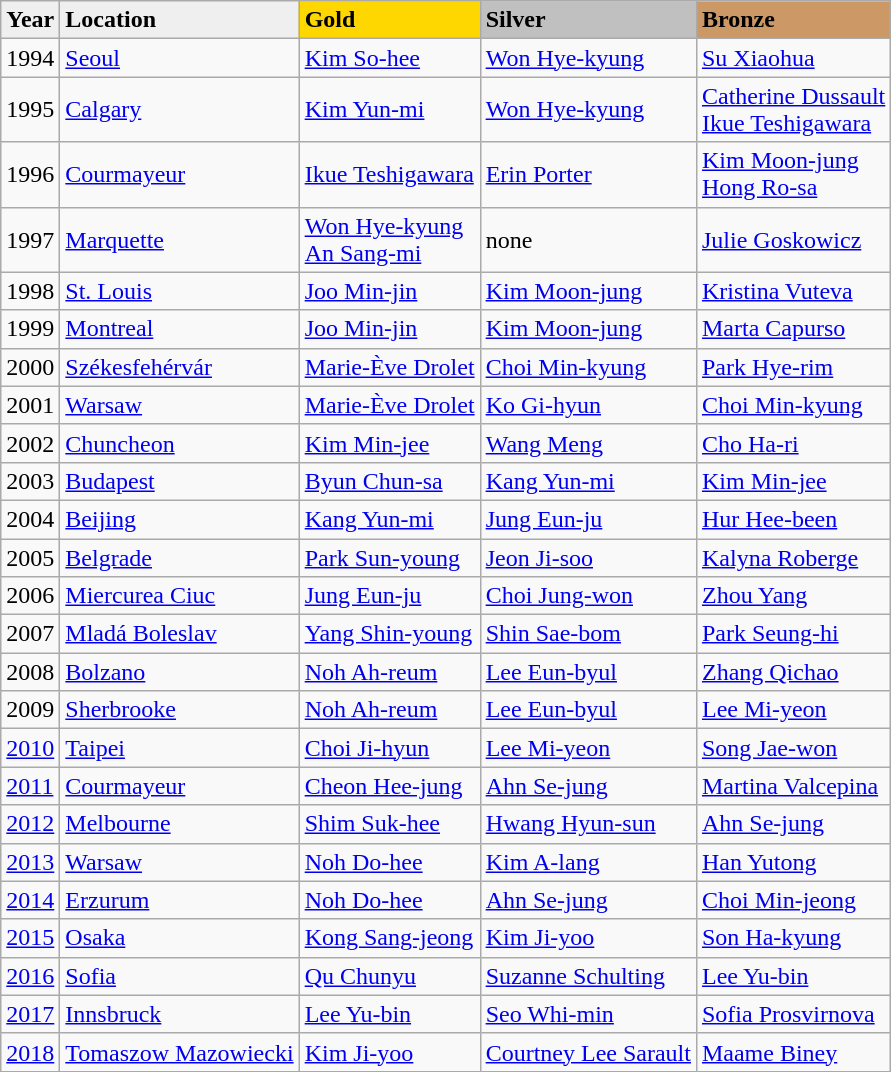<table class="wikitable">
<tr align="left" bgcolor="#efefef">
<td><strong>Year</strong></td>
<td><strong>Location</strong></td>
<td bgcolor=gold><strong>Gold</strong></td>
<td bgcolor=silver><strong>Silver</strong></td>
<td bgcolor=cc9966><strong>Bronze</strong></td>
</tr>
<tr>
<td>1994</td>
<td> <a href='#'>Seoul</a></td>
<td> <a href='#'>Kim So-hee</a></td>
<td> <a href='#'>Won Hye-kyung</a></td>
<td> <a href='#'>Su Xiaohua</a></td>
</tr>
<tr>
<td>1995</td>
<td> <a href='#'>Calgary</a></td>
<td> <a href='#'>Kim Yun-mi</a></td>
<td> <a href='#'>Won Hye-kyung</a></td>
<td> <a href='#'>Catherine Dussault</a><br> <a href='#'>Ikue Teshigawara</a></td>
</tr>
<tr>
<td>1996</td>
<td> <a href='#'>Courmayeur</a></td>
<td> <a href='#'>Ikue Teshigawara</a></td>
<td> <a href='#'>Erin Porter</a></td>
<td> <a href='#'>Kim Moon-jung</a> <br> <a href='#'>Hong Ro-sa</a></td>
</tr>
<tr>
<td>1997</td>
<td> <a href='#'>Marquette</a></td>
<td> <a href='#'>Won Hye-kyung</a><br>  <a href='#'>An Sang-mi</a></td>
<td>none</td>
<td> <a href='#'>Julie Goskowicz</a></td>
</tr>
<tr>
<td>1998</td>
<td> <a href='#'>St. Louis</a></td>
<td> <a href='#'>Joo Min-jin</a></td>
<td> <a href='#'>Kim Moon-jung</a></td>
<td> <a href='#'>Kristina Vuteva</a></td>
</tr>
<tr>
<td>1999</td>
<td> <a href='#'>Montreal</a></td>
<td> <a href='#'>Joo Min-jin</a></td>
<td> <a href='#'>Kim Moon-jung</a></td>
<td> <a href='#'>Marta Capurso</a></td>
</tr>
<tr>
<td>2000</td>
<td> <a href='#'>Székesfehérvár</a></td>
<td> <a href='#'>Marie-Ève Drolet</a></td>
<td> <a href='#'>Choi Min-kyung</a></td>
<td> <a href='#'>Park Hye-rim</a></td>
</tr>
<tr>
<td>2001</td>
<td> <a href='#'>Warsaw</a></td>
<td> <a href='#'>Marie-Ève Drolet</a></td>
<td> <a href='#'>Ko Gi-hyun</a></td>
<td> <a href='#'>Choi Min-kyung</a></td>
</tr>
<tr>
<td>2002</td>
<td> <a href='#'>Chuncheon</a></td>
<td> <a href='#'>Kim Min-jee</a></td>
<td> <a href='#'>Wang Meng</a></td>
<td> <a href='#'>Cho Ha-ri</a></td>
</tr>
<tr>
<td>2003</td>
<td> <a href='#'>Budapest</a></td>
<td> <a href='#'>Byun Chun-sa</a></td>
<td> <a href='#'>Kang Yun-mi</a></td>
<td> <a href='#'>Kim Min-jee</a></td>
</tr>
<tr>
<td>2004</td>
<td> <a href='#'>Beijing</a></td>
<td> <a href='#'>Kang Yun-mi</a></td>
<td> <a href='#'>Jung Eun-ju</a></td>
<td> <a href='#'>Hur Hee-been</a></td>
</tr>
<tr>
<td>2005</td>
<td> <a href='#'>Belgrade</a></td>
<td> <a href='#'>Park Sun-young</a></td>
<td> <a href='#'>Jeon Ji-soo</a></td>
<td> <a href='#'>Kalyna Roberge</a></td>
</tr>
<tr>
<td>2006</td>
<td> <a href='#'>Miercurea Ciuc</a></td>
<td> <a href='#'>Jung Eun-ju</a></td>
<td> <a href='#'>Choi Jung-won</a></td>
<td> <a href='#'>Zhou Yang</a></td>
</tr>
<tr>
<td>2007</td>
<td> <a href='#'>Mladá Boleslav</a></td>
<td> <a href='#'>Yang Shin-young</a></td>
<td> <a href='#'>Shin Sae-bom</a></td>
<td> <a href='#'>Park Seung-hi</a></td>
</tr>
<tr>
<td>2008</td>
<td> <a href='#'>Bolzano</a></td>
<td> <a href='#'>Noh Ah-reum</a></td>
<td> <a href='#'>Lee Eun-byul</a></td>
<td> <a href='#'>Zhang Qichao</a></td>
</tr>
<tr>
<td>2009</td>
<td> <a href='#'>Sherbrooke</a></td>
<td> <a href='#'>Noh Ah-reum</a></td>
<td> <a href='#'>Lee Eun-byul</a></td>
<td> <a href='#'>Lee Mi-yeon</a></td>
</tr>
<tr>
<td><a href='#'>2010</a></td>
<td> <a href='#'>Taipei</a></td>
<td> <a href='#'>Choi Ji-hyun</a></td>
<td> <a href='#'>Lee Mi-yeon</a></td>
<td> <a href='#'>Song Jae-won</a></td>
</tr>
<tr>
<td><a href='#'>2011</a></td>
<td> <a href='#'>Courmayeur</a></td>
<td> <a href='#'>Cheon Hee-jung</a></td>
<td> <a href='#'>Ahn Se-jung</a></td>
<td> <a href='#'>Martina Valcepina</a></td>
</tr>
<tr>
<td><a href='#'>2012</a></td>
<td> <a href='#'>Melbourne</a></td>
<td> <a href='#'>Shim Suk-hee</a></td>
<td> <a href='#'>Hwang Hyun-sun</a></td>
<td> <a href='#'>Ahn Se-jung</a></td>
</tr>
<tr>
<td><a href='#'>2013</a></td>
<td> <a href='#'>Warsaw</a></td>
<td> <a href='#'>Noh Do-hee</a></td>
<td> <a href='#'>Kim A-lang</a></td>
<td> <a href='#'>Han Yutong</a></td>
</tr>
<tr>
<td><a href='#'>2014</a></td>
<td> <a href='#'>Erzurum</a></td>
<td> <a href='#'>Noh Do-hee</a></td>
<td> <a href='#'>Ahn Se-jung</a></td>
<td> <a href='#'>Choi Min-jeong</a></td>
</tr>
<tr>
<td><a href='#'>2015</a></td>
<td> <a href='#'>Osaka</a></td>
<td> <a href='#'>Kong Sang-jeong</a></td>
<td> <a href='#'>Kim Ji-yoo</a></td>
<td> <a href='#'>Son Ha-kyung</a></td>
</tr>
<tr>
<td><a href='#'>2016</a></td>
<td> <a href='#'>Sofia</a></td>
<td> <a href='#'>Qu Chunyu</a></td>
<td> <a href='#'>Suzanne Schulting</a></td>
<td> <a href='#'>Lee Yu-bin</a></td>
</tr>
<tr>
<td><a href='#'>2017</a></td>
<td> <a href='#'>Innsbruck</a></td>
<td> <a href='#'>Lee Yu-bin</a></td>
<td> <a href='#'>Seo Whi-min</a></td>
<td> <a href='#'>Sofia Prosvirnova</a></td>
</tr>
<tr>
<td><a href='#'>2018</a></td>
<td> <a href='#'>Tomaszow Mazowiecki</a></td>
<td> <a href='#'>Kim Ji-yoo</a></td>
<td> <a href='#'>Courtney Lee Sarault</a></td>
<td> <a href='#'>Maame Biney</a></td>
</tr>
</table>
